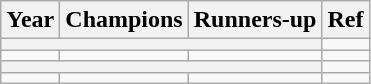<table class="wikitable">
<tr>
<th>Year</th>
<th>Champions</th>
<th>Runners-up</th>
<th>Ref</th>
</tr>
<tr>
<th colspan=3></th>
<td></td>
</tr>
<tr>
<td></td>
<td></td>
<td></td>
<td></td>
</tr>
<tr>
<th colspan=3></th>
<td></td>
</tr>
<tr>
<td></td>
<td></td>
<td></td>
<td></td>
</tr>
</table>
